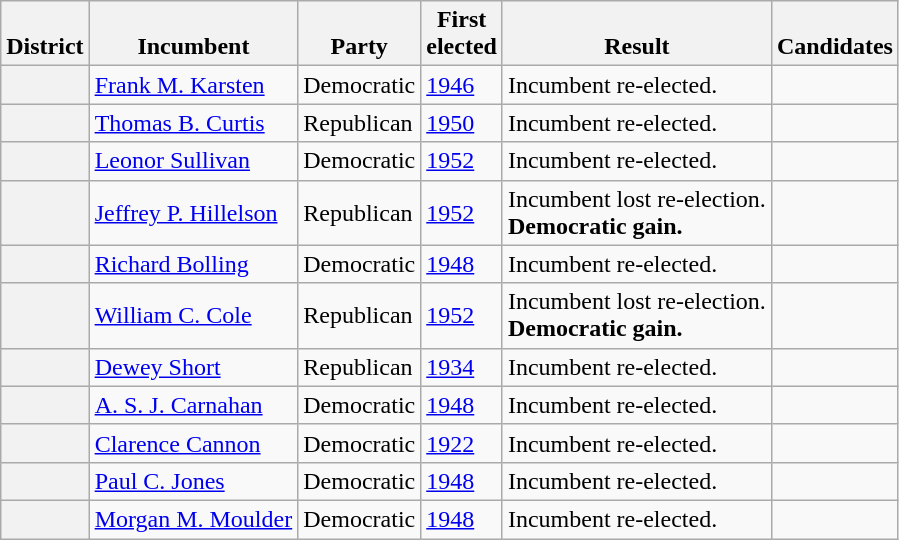<table class=wikitable>
<tr valign=bottom>
<th>District</th>
<th>Incumbent</th>
<th>Party</th>
<th>First<br>elected</th>
<th>Result</th>
<th>Candidates</th>
</tr>
<tr>
<th></th>
<td><a href='#'>Frank M. Karsten</a></td>
<td>Democratic</td>
<td><a href='#'>1946</a></td>
<td>Incumbent re-elected.</td>
<td nowrap></td>
</tr>
<tr>
<th></th>
<td><a href='#'>Thomas B. Curtis</a></td>
<td>Republican</td>
<td><a href='#'>1950</a></td>
<td>Incumbent re-elected.</td>
<td nowrap></td>
</tr>
<tr>
<th></th>
<td><a href='#'>Leonor Sullivan</a></td>
<td>Democratic</td>
<td><a href='#'>1952</a></td>
<td>Incumbent re-elected.</td>
<td nowrap></td>
</tr>
<tr>
<th></th>
<td><a href='#'>Jeffrey P. Hillelson</a></td>
<td>Republican</td>
<td><a href='#'>1952</a></td>
<td>Incumbent lost re-election.<br><strong>Democratic gain.</strong></td>
<td nowrap></td>
</tr>
<tr>
<th></th>
<td><a href='#'>Richard Bolling</a></td>
<td>Democratic</td>
<td><a href='#'>1948</a></td>
<td>Incumbent re-elected.</td>
<td nowrap></td>
</tr>
<tr>
<th></th>
<td><a href='#'>William C. Cole</a></td>
<td>Republican</td>
<td><a href='#'>1952</a></td>
<td>Incumbent lost re-election.<br><strong>Democratic gain.</strong></td>
<td nowrap></td>
</tr>
<tr>
<th></th>
<td><a href='#'>Dewey Short</a></td>
<td>Republican</td>
<td><a href='#'>1934</a></td>
<td>Incumbent re-elected.</td>
<td nowrap></td>
</tr>
<tr>
<th></th>
<td><a href='#'>A. S. J. Carnahan</a></td>
<td>Democratic</td>
<td><a href='#'>1948</a></td>
<td>Incumbent re-elected.</td>
<td nowrap></td>
</tr>
<tr>
<th></th>
<td><a href='#'>Clarence Cannon</a></td>
<td>Democratic</td>
<td><a href='#'>1922</a></td>
<td>Incumbent re-elected.</td>
<td nowrap></td>
</tr>
<tr>
<th></th>
<td><a href='#'>Paul C. Jones</a></td>
<td>Democratic</td>
<td><a href='#'>1948</a></td>
<td>Incumbent re-elected.</td>
<td nowrap></td>
</tr>
<tr>
<th></th>
<td><a href='#'>Morgan M. Moulder</a></td>
<td>Democratic</td>
<td><a href='#'>1948</a></td>
<td>Incumbent re-elected.</td>
<td nowrap></td>
</tr>
</table>
